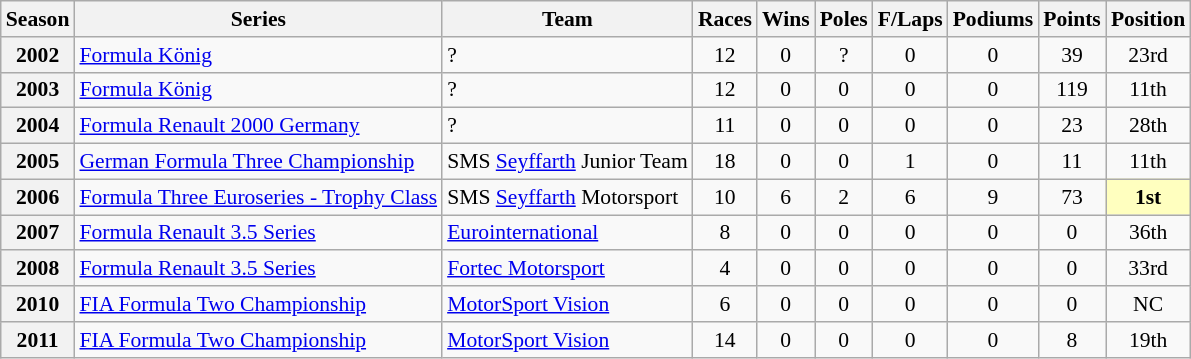<table class="wikitable" style="font-size: 90%; text-align:center">
<tr>
<th>Season</th>
<th>Series</th>
<th>Team</th>
<th>Races</th>
<th>Wins</th>
<th>Poles</th>
<th>F/Laps</th>
<th>Podiums</th>
<th>Points</th>
<th>Position</th>
</tr>
<tr>
<th>2002</th>
<td align=left><a href='#'>Formula König</a></td>
<td align=left>?</td>
<td>12</td>
<td>0</td>
<td>?</td>
<td>0</td>
<td>0</td>
<td>39</td>
<td>23rd</td>
</tr>
<tr>
<th>2003</th>
<td align=left><a href='#'>Formula König</a></td>
<td align=left>?</td>
<td>12</td>
<td>0</td>
<td>0</td>
<td>0</td>
<td>0</td>
<td>119</td>
<td>11th</td>
</tr>
<tr>
<th>2004</th>
<td align=left><a href='#'>Formula Renault 2000 Germany</a></td>
<td align=left>?</td>
<td>11</td>
<td>0</td>
<td>0</td>
<td>0</td>
<td>0</td>
<td>23</td>
<td>28th</td>
</tr>
<tr>
<th>2005</th>
<td align=left><a href='#'>German Formula Three Championship</a></td>
<td align=left>SMS <a href='#'>Seyffarth</a> Junior Team</td>
<td>18</td>
<td>0</td>
<td>0</td>
<td>1</td>
<td>0</td>
<td>11</td>
<td>11th</td>
</tr>
<tr>
<th>2006</th>
<td align=left><a href='#'>Formula Three Euroseries - Trophy Class</a></td>
<td align=left>SMS <a href='#'>Seyffarth</a> Motorsport</td>
<td>10</td>
<td>6</td>
<td>2</td>
<td>6</td>
<td>9</td>
<td>73</td>
<td style="background:#FFFFBF;"><strong>1st</strong></td>
</tr>
<tr>
<th>2007</th>
<td align=left><a href='#'>Formula Renault 3.5 Series</a></td>
<td align=left><a href='#'>Eurointernational</a></td>
<td>8</td>
<td>0</td>
<td>0</td>
<td>0</td>
<td>0</td>
<td>0</td>
<td>36th</td>
</tr>
<tr>
<th>2008</th>
<td align=left><a href='#'>Formula Renault 3.5 Series</a></td>
<td align=left><a href='#'>Fortec Motorsport</a></td>
<td>4</td>
<td>0</td>
<td>0</td>
<td>0</td>
<td>0</td>
<td>0</td>
<td>33rd</td>
</tr>
<tr>
<th>2010</th>
<td align=left><a href='#'>FIA Formula Two Championship</a></td>
<td align=left><a href='#'>MotorSport Vision</a></td>
<td>6</td>
<td>0</td>
<td>0</td>
<td>0</td>
<td>0</td>
<td>0</td>
<td>NC</td>
</tr>
<tr>
<th>2011</th>
<td align=left><a href='#'>FIA Formula Two Championship</a></td>
<td align=left><a href='#'>MotorSport Vision</a></td>
<td>14</td>
<td>0</td>
<td>0</td>
<td>0</td>
<td>0</td>
<td>8</td>
<td>19th</td>
</tr>
</table>
